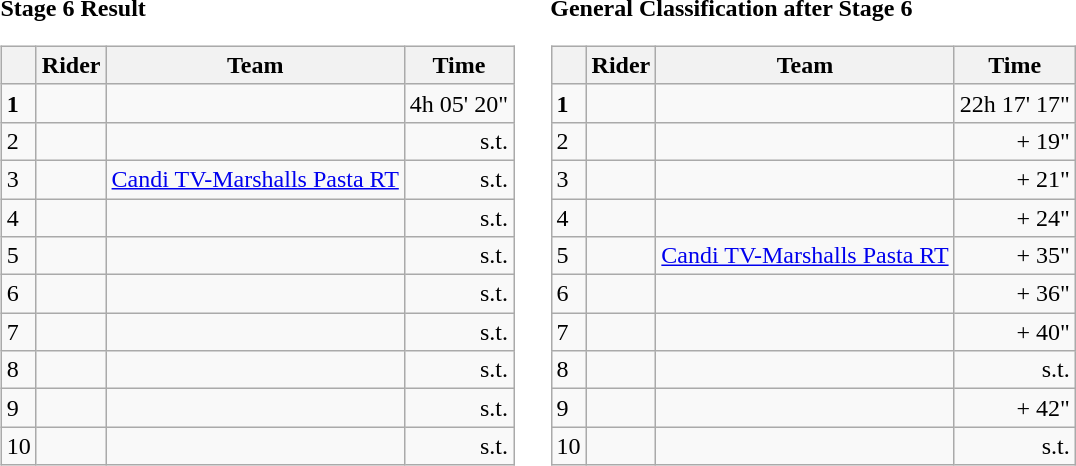<table>
<tr>
<td><strong>Stage 6 Result</strong><br><table class="wikitable">
<tr>
<th></th>
<th>Rider</th>
<th>Team</th>
<th>Time</th>
</tr>
<tr>
<td><strong>1</strong></td>
<td><strong><small></small></strong>  </td>
<td><strong></strong></td>
<td align="right">4h 05' 20"</td>
</tr>
<tr>
<td>2</td>
<td></td>
<td></td>
<td align="right">s.t.</td>
</tr>
<tr>
<td>3</td>
<td></td>
<td><a href='#'>Candi TV-Marshalls Pasta RT</a></td>
<td align="right">s.t.</td>
</tr>
<tr>
<td>4</td>
<td></td>
<td></td>
<td align="right">s.t.</td>
</tr>
<tr>
<td>5</td>
<td></td>
<td></td>
<td align="right">s.t.</td>
</tr>
<tr>
<td>6</td>
<td></td>
<td></td>
<td align="right">s.t.</td>
</tr>
<tr>
<td>7</td>
<td></td>
<td></td>
<td align="right">s.t.</td>
</tr>
<tr>
<td>8</td>
<td></td>
<td></td>
<td align="right">s.t.</td>
</tr>
<tr>
<td>9</td>
<td></td>
<td></td>
<td align="right">s.t.</td>
</tr>
<tr>
<td>10</td>
<td></td>
<td></td>
<td align="right">s.t.</td>
</tr>
</table>
</td>
<td></td>
<td><strong>General Classification after Stage 6</strong><br><table class="wikitable">
<tr>
<th></th>
<th>Rider</th>
<th>Team</th>
<th>Time</th>
</tr>
<tr>
<td><strong>1</strong></td>
<td><strong><small></small></strong>  </td>
<td><strong></strong></td>
<td align="right">22h 17' 17"</td>
</tr>
<tr>
<td>2</td>
<td></td>
<td></td>
<td align="right">+ 19"</td>
</tr>
<tr>
<td>3</td>
<td></td>
<td></td>
<td align="right">+ 21"</td>
</tr>
<tr>
<td>4</td>
<td></td>
<td></td>
<td align="right">+ 24"</td>
</tr>
<tr>
<td>5</td>
<td></td>
<td><a href='#'>Candi TV-Marshalls Pasta RT</a></td>
<td align="right">+ 35"</td>
</tr>
<tr>
<td>6</td>
<td></td>
<td></td>
<td align="right">+ 36"</td>
</tr>
<tr>
<td>7</td>
<td></td>
<td></td>
<td align="right">+ 40"</td>
</tr>
<tr>
<td>8</td>
<td></td>
<td></td>
<td align="right">s.t.</td>
</tr>
<tr>
<td>9</td>
<td></td>
<td></td>
<td align="right">+ 42"</td>
</tr>
<tr>
<td>10</td>
<td></td>
<td></td>
<td align="right">s.t.</td>
</tr>
</table>
</td>
</tr>
</table>
